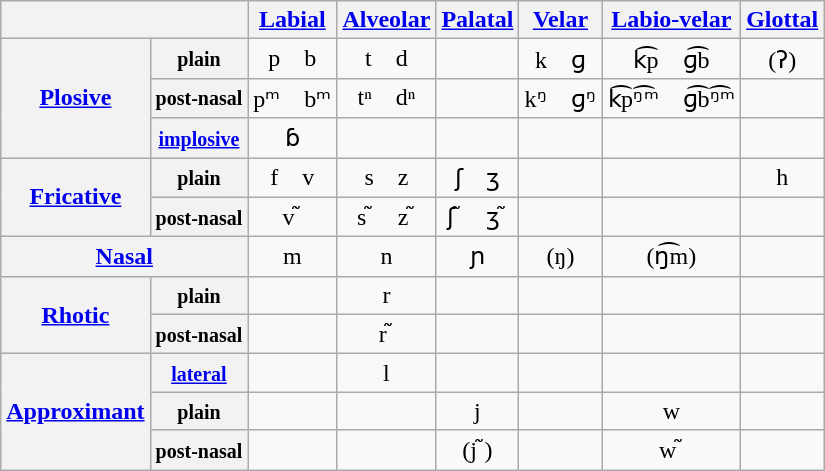<table class="wikitable">
<tr>
<th colspan="2"></th>
<th><a href='#'>Labial</a></th>
<th><a href='#'>Alveolar</a></th>
<th><a href='#'>Palatal</a></th>
<th><a href='#'>Velar</a></th>
<th><a href='#'>Labio-velar</a></th>
<th><a href='#'>Glottal</a></th>
</tr>
<tr align="center">
<th rowspan="3"><a href='#'>Plosive</a></th>
<th><small>plain</small></th>
<td>p b</td>
<td>t d</td>
<td></td>
<td>k ɡ</td>
<td>k͡p ɡ͡b</td>
<td>(ʔ)</td>
</tr>
<tr align="center">
<th><small>post-nasal</small></th>
<td>pᵐ bᵐ</td>
<td>tⁿ dⁿ</td>
<td></td>
<td>kᵑ ɡᵑ</td>
<td>k͡pᵑ͡ᵐ ɡ͡bᵑ͡ᵐ</td>
<td></td>
</tr>
<tr align="center">
<th><a href='#'><small>implosive</small></a></th>
<td>ɓ</td>
<td></td>
<td></td>
<td></td>
<td></td>
<td></td>
</tr>
<tr align="center">
<th rowspan="2"><a href='#'>Fricative</a></th>
<th><small>plain</small></th>
<td>f v</td>
<td>s z</td>
<td>ʃ ʒ</td>
<td></td>
<td></td>
<td>h</td>
</tr>
<tr align="center">
<th><small>post-nasal</small></th>
<td>v ̃</td>
<td>s ̃ z ̃</td>
<td>ʃ ̃ ʒ ̃</td>
<td></td>
<td></td>
<td></td>
</tr>
<tr align="center">
<th colspan="2"><a href='#'>Nasal</a></th>
<td>m</td>
<td>n</td>
<td>ɲ</td>
<td>(ŋ)</td>
<td>(ŋ͡m)</td>
<td></td>
</tr>
<tr align="center">
<th rowspan="2"><a href='#'>Rhotic</a></th>
<th><small>plain</small></th>
<td></td>
<td>r</td>
<td></td>
<td></td>
<td></td>
<td></td>
</tr>
<tr align="center">
<th><small>post-nasal</small></th>
<td></td>
<td>r ̃</td>
<td></td>
<td></td>
<td></td>
<td></td>
</tr>
<tr align="center">
<th rowspan="3"><a href='#'>Approximant</a></th>
<th><small><a href='#'>lateral</a></small></th>
<td></td>
<td>l</td>
<td></td>
<td></td>
<td></td>
<td></td>
</tr>
<tr align="center">
<th><small>plain</small></th>
<td></td>
<td></td>
<td>j</td>
<td></td>
<td>w</td>
<td></td>
</tr>
<tr align="center">
<th><small>post-nasal</small></th>
<td></td>
<td></td>
<td>(j ̃)</td>
<td></td>
<td>w ̃</td>
<td></td>
</tr>
</table>
